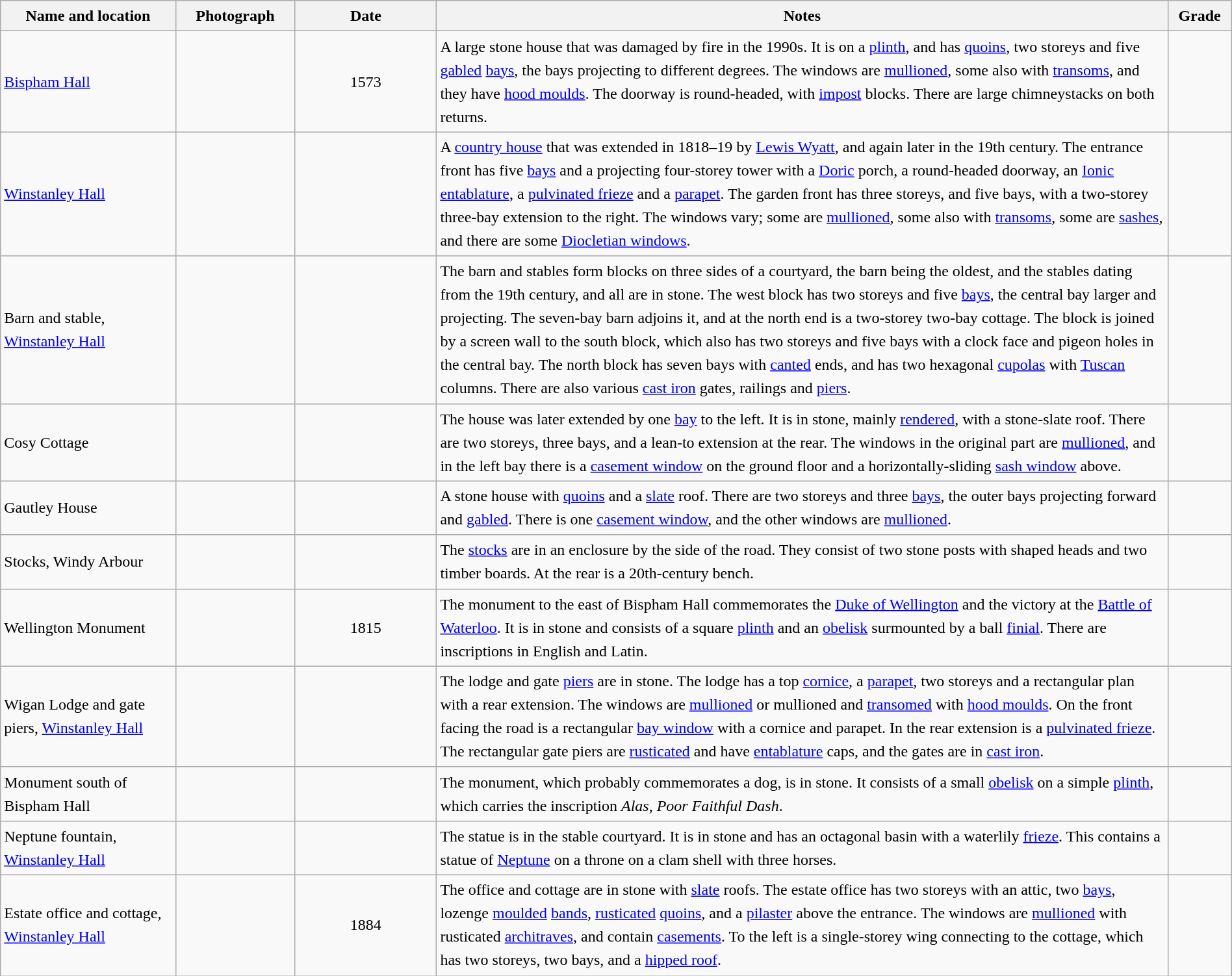<table class="wikitable sortable plainrowheaders" style="width:100%; border:0; text-align:left; line-height:150%;">
<tr>
<th scope="col"  style="width:150px">Name and location</th>
<th scope="col"  style="width:100px" class="unsortable">Photograph</th>
<th scope="col"  style="width:120px">Date</th>
<th scope="col"  style="width:650px" class="unsortable">Notes</th>
<th scope="col"  style="width:50px">Grade</th>
</tr>
<tr>
<td><a href='#'>Bispham Hall</a><br><small></small></td>
<td></td>
<td align="center">1573</td>
<td>A large stone house that was damaged by fire in the 1990s. It is on a <a href='#'>plinth</a>, and has <a href='#'>quoins</a>, two storeys and five <a href='#'>gabled</a> <a href='#'>bays</a>, the bays projecting to different degrees. The windows are <a href='#'>mullioned</a>, some also with <a href='#'>transoms</a>, and they have <a href='#'>hood moulds</a>. The doorway is round-headed, with <a href='#'>impost</a> blocks. There are large chimneystacks on both returns.</td>
<td align="center" ></td>
</tr>
<tr>
<td><a href='#'>Winstanley Hall</a><br><small></small></td>
<td></td>
<td align="center"></td>
<td>A <a href='#'>country house</a> that was extended in 1818–19 by <a href='#'>Lewis Wyatt</a>, and again later in the 19th century. The entrance front has five <a href='#'>bays</a> and a projecting four-storey tower with a <a href='#'>Doric</a> porch, a round-headed doorway, an <a href='#'>Ionic</a> <a href='#'>entablature</a>, a <a href='#'>pulvinated frieze</a> and a <a href='#'>parapet</a>. The garden front has three storeys, and five bays, with a two-storey three-bay extension to the right. The windows vary; some are <a href='#'>mullioned</a>, some also with <a href='#'>transoms</a>, some are <a href='#'>sashes</a>, and there are some <a href='#'>Diocletian windows</a>.</td>
<td align="center" ></td>
</tr>
<tr>
<td>Barn and stable, <a href='#'>Winstanley Hall</a><br><small></small></td>
<td></td>
<td align="center"></td>
<td>The barn and stables form blocks on three sides of a courtyard, the barn being the oldest, and the stables dating from the 19th century, and all are in stone. The west block has two storeys and five <a href='#'>bays</a>, the central bay larger and projecting. The seven-bay barn adjoins it, and at the north end is a two-storey two-bay cottage. The block is joined by a screen wall to the south block, which also has two storeys and five bays with a clock face and pigeon holes in the central bay. The north block has seven bays with <a href='#'>canted</a> ends, and has two hexagonal <a href='#'>cupolas</a> with <a href='#'>Tuscan</a> columns. There are also various <a href='#'>cast iron</a> gates, railings and <a href='#'>piers</a>.</td>
<td align="center" ></td>
</tr>
<tr>
<td>Cosy Cottage<br><small></small></td>
<td></td>
<td align="center"></td>
<td>The house was later extended by one <a href='#'>bay</a> to the left. It is in stone, mainly <a href='#'>rendered</a>, with a stone-slate roof. There are two storeys, three bays, and a lean-to extension at the rear. The windows in the original part are <a href='#'>mullioned</a>, and in the left bay there is a <a href='#'>casement window</a> on the ground floor and a horizontally-sliding <a href='#'>sash window</a> above.</td>
<td align="center" ></td>
</tr>
<tr>
<td>Gautley House<br><small></small></td>
<td></td>
<td align="center"></td>
<td>A stone house with <a href='#'>quoins</a> and a <a href='#'>slate</a> roof. There are two storeys and three <a href='#'>bays</a>, the outer bays projecting forward and <a href='#'>gabled</a>. There is one <a href='#'>casement window</a>, and the other windows are <a href='#'>mullioned</a>.</td>
<td align="center" ></td>
</tr>
<tr>
<td>Stocks, Windy Arbour<br><small></small></td>
<td></td>
<td align="center"></td>
<td>The <a href='#'>stocks</a> are in an enclosure by the side of the road. They consist of two stone posts with shaped heads and two timber boards. At the rear is a 20th-century bench.</td>
<td align="center" ></td>
</tr>
<tr>
<td>Wellington Monument<br><small></small></td>
<td></td>
<td align="center">1815</td>
<td>The monument to the east of Bispham Hall commemorates the <a href='#'>Duke of Wellington</a> and the victory at the <a href='#'>Battle of Waterloo</a>. It is in stone and consists of a square <a href='#'>plinth</a> and an <a href='#'>obelisk</a> surmounted by a ball <a href='#'>finial</a>. There are inscriptions in English and Latin.</td>
<td align="center" ></td>
</tr>
<tr>
<td>Wigan Lodge and gate piers, <a href='#'>Winstanley Hall</a><br><small></small></td>
<td></td>
<td align="center"></td>
<td>The lodge and gate <a href='#'>piers</a> are in stone. The lodge has a top <a href='#'>cornice</a>, a <a href='#'>parapet</a>, two storeys and a rectangular plan with a rear extension. The windows are <a href='#'>mullioned</a> or mullioned and <a href='#'>transomed</a> with <a href='#'>hood moulds</a>. On the front facing the road is a rectangular <a href='#'>bay window</a> with a cornice and parapet. In the rear extension is a <a href='#'>pulvinated frieze</a>. The rectangular gate piers are <a href='#'>rusticated</a> and have <a href='#'>entablature</a> caps, and the gates are in <a href='#'>cast iron</a>.</td>
<td align="center" ></td>
</tr>
<tr>
<td>Monument south of Bispham Hall<br><small></small></td>
<td></td>
<td align="center"></td>
<td>The monument, which probably commemorates a dog, is in stone. It consists of a small <a href='#'>obelisk</a> on a simple <a href='#'>plinth</a>, which carries the inscription <em>Alas, Poor Faithful Dash</em>.</td>
<td align="center" ></td>
</tr>
<tr>
<td>Neptune fountain, <a href='#'>Winstanley Hall</a><br><small></small></td>
<td></td>
<td align="center"></td>
<td>The statue is in the stable courtyard. It is in stone and has an octagonal basin with a waterlily <a href='#'>frieze</a>. This contains a statue of <a href='#'>Neptune</a> on a throne on a clam shell with three horses.</td>
<td align="center" ></td>
</tr>
<tr>
<td>Estate office and cottage,<br><a href='#'>Winstanley Hall</a><br><small></small></td>
<td></td>
<td align="center">1884</td>
<td>The office and cottage are in stone with <a href='#'>slate</a> roofs. The estate office has two storeys with an attic, two <a href='#'>bays</a>, lozenge <a href='#'>moulded</a> <a href='#'>bands</a>, <a href='#'>rusticated</a> <a href='#'>quoins</a>, and a <a href='#'>pilaster</a> above the entrance. The windows are <a href='#'>mullioned</a> with rusticated <a href='#'>architraves</a>, and contain <a href='#'>casements</a>. To the left is a single-storey wing connecting to the cottage, which has two storeys, two bays, and a <a href='#'>hipped roof</a>.</td>
<td align="center" ></td>
</tr>
<tr>
</tr>
</table>
